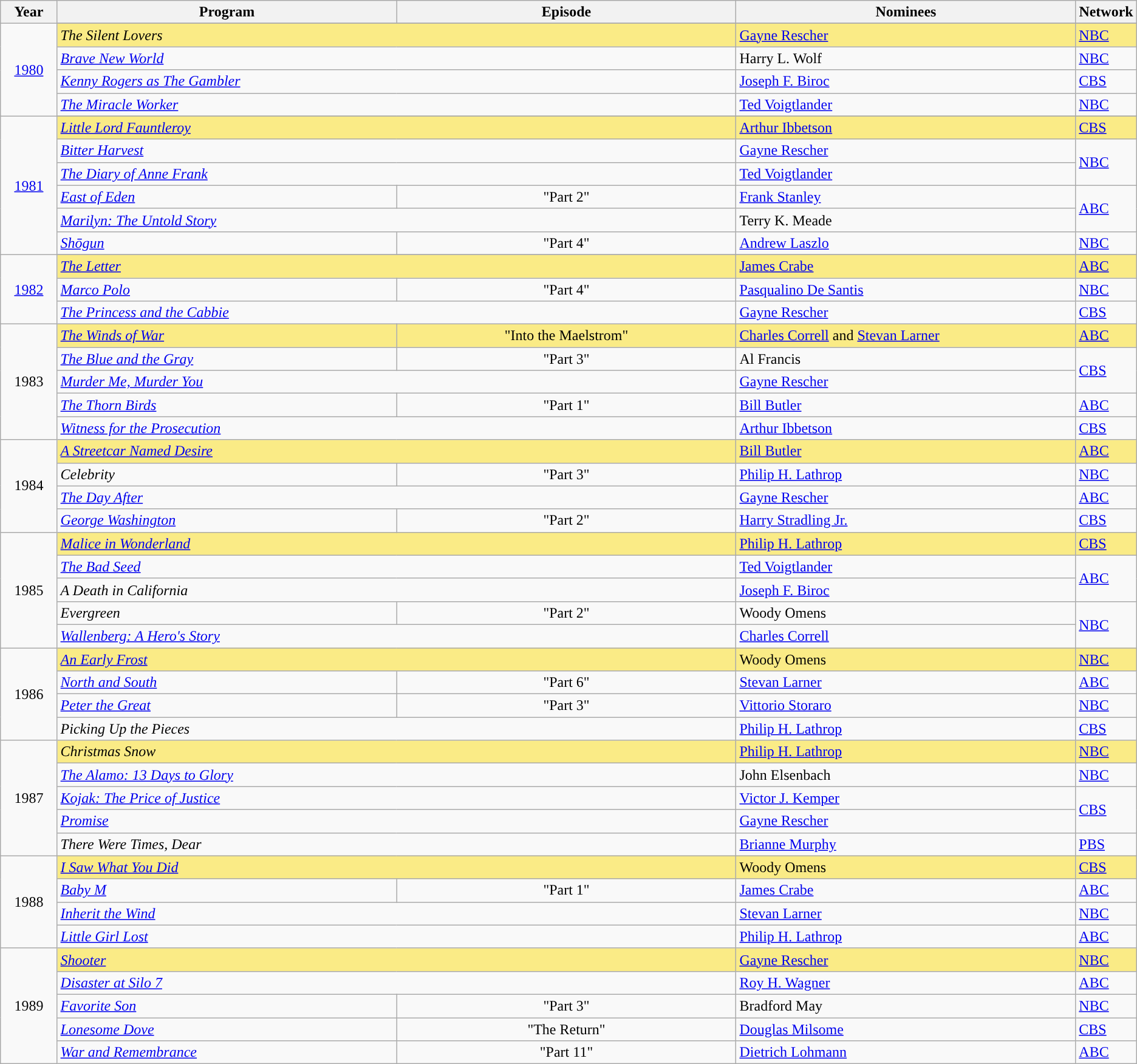<table class="wikitable">
<tr>
<th width="5%">Year</th>
<th width="30%">Program</th>
<th width="30%">Episode</th>
<th width="30%">Nominees</th>
<th width="5%">Network</th>
</tr>
<tr>
<td rowspan="5" style="text-align:center;"><a href='#'>1980</a><br></td>
</tr>
<tr style="background:#FAEB86;">
<td colspan=2><em>The Silent Lovers</em></td>
<td><a href='#'>Gayne Rescher</a></td>
<td><a href='#'>NBC</a></td>
</tr>
<tr>
<td colspan=2><em><a href='#'>Brave New World</a></em></td>
<td>Harry L. Wolf</td>
<td><a href='#'>NBC</a></td>
</tr>
<tr>
<td colspan=2><em><a href='#'>Kenny Rogers as The Gambler</a></em></td>
<td><a href='#'>Joseph F. Biroc</a></td>
<td><a href='#'>CBS</a></td>
</tr>
<tr>
<td colspan=2><em><a href='#'>The Miracle Worker</a></em></td>
<td><a href='#'>Ted Voigtlander</a></td>
<td><a href='#'>NBC</a></td>
</tr>
<tr>
<td rowspan="7" style="text-align:center;"><a href='#'>1981</a><br></td>
</tr>
<tr style="background:#FAEB86;">
<td colspan=2><em><a href='#'>Little Lord Fauntleroy</a></em></td>
<td><a href='#'>Arthur Ibbetson</a></td>
<td><a href='#'>CBS</a></td>
</tr>
<tr>
<td colspan=2><em><a href='#'>Bitter Harvest</a></em></td>
<td><a href='#'>Gayne Rescher</a></td>
<td rowspan=2><a href='#'>NBC</a></td>
</tr>
<tr>
<td colspan=2><em><a href='#'>The Diary of Anne Frank</a></em></td>
<td><a href='#'>Ted Voigtlander</a></td>
</tr>
<tr>
<td><em><a href='#'>East of Eden</a></em></td>
<td align=center>"Part 2"</td>
<td><a href='#'>Frank Stanley</a></td>
<td rowspan=2><a href='#'>ABC</a></td>
</tr>
<tr>
<td colspan=2><em><a href='#'>Marilyn: The Untold Story</a></em></td>
<td>Terry K. Meade</td>
</tr>
<tr>
<td><em><a href='#'>Shōgun</a></em></td>
<td align=center>"Part 4"</td>
<td><a href='#'>Andrew Laszlo</a></td>
<td><a href='#'>NBC</a></td>
</tr>
<tr>
<td rowspan="4" style="text-align:center;"><a href='#'>1982</a><br></td>
</tr>
<tr style="background:#FAEB86;">
<td colspan=2><em><a href='#'>The Letter</a></em></td>
<td><a href='#'>James Crabe</a></td>
<td><a href='#'>ABC</a></td>
</tr>
<tr>
<td><em><a href='#'>Marco Polo</a></em></td>
<td align=center>"Part 4"</td>
<td><a href='#'>Pasqualino De Santis</a></td>
<td><a href='#'>NBC</a></td>
</tr>
<tr>
<td colspan=2><em><a href='#'>The Princess and the Cabbie</a></em></td>
<td><a href='#'>Gayne Rescher</a></td>
<td><a href='#'>CBS</a></td>
</tr>
<tr>
<td rowspan="5" style="text-align:center;">1983<br></td>
<td style="background:#FAEB86;"><em><a href='#'>The Winds of War</a></em></td>
<td style="background:#FAEB86;" align=center>"Into the Maelstrom"</td>
<td style="background:#FAEB86;"><a href='#'>Charles Correll</a> and <a href='#'>Stevan Larner</a></td>
<td style="background:#FAEB86;"><a href='#'>ABC</a></td>
</tr>
<tr>
<td><em><a href='#'>The Blue and the Gray</a></em></td>
<td align=center>"Part 3"</td>
<td>Al Francis</td>
<td rowspan=2><a href='#'>CBS</a></td>
</tr>
<tr>
<td colspan=2><em><a href='#'>Murder Me, Murder You</a></em></td>
<td><a href='#'>Gayne Rescher</a></td>
</tr>
<tr>
<td><em><a href='#'>The Thorn Birds</a></em></td>
<td align=center>"Part 1"</td>
<td><a href='#'>Bill Butler</a></td>
<td><a href='#'>ABC</a></td>
</tr>
<tr>
<td colspan=2><em><a href='#'>Witness for the Prosecution</a></em></td>
<td><a href='#'>Arthur Ibbetson</a></td>
<td><a href='#'>CBS</a></td>
</tr>
<tr>
<td rowspan="4" style="text-align:center;">1984<br></td>
<td style="background:#FAEB86;" colspan=2><em><a href='#'>A Streetcar Named Desire</a></em></td>
<td style="background:#FAEB86;"><a href='#'>Bill Butler</a></td>
<td style="background:#FAEB86;"><a href='#'>ABC</a></td>
</tr>
<tr>
<td><em>Celebrity</em></td>
<td align=center>"Part 3"</td>
<td><a href='#'>Philip H. Lathrop</a></td>
<td><a href='#'>NBC</a></td>
</tr>
<tr>
<td colspan=2><em><a href='#'>The Day After</a></em></td>
<td><a href='#'>Gayne Rescher</a></td>
<td><a href='#'>ABC</a></td>
</tr>
<tr>
<td><em><a href='#'>George Washington</a></em></td>
<td align=center>"Part 2"</td>
<td><a href='#'>Harry Stradling Jr.</a></td>
<td><a href='#'>CBS</a></td>
</tr>
<tr>
<td rowspan="5" style="text-align:center;">1985<br></td>
<td style="background:#FAEB86;" colspan=2><em><a href='#'>Malice in Wonderland</a></em></td>
<td style="background:#FAEB86;"><a href='#'>Philip H. Lathrop</a></td>
<td style="background:#FAEB86;"><a href='#'>CBS</a></td>
</tr>
<tr>
<td colspan=2><em><a href='#'>The Bad Seed</a></em></td>
<td><a href='#'>Ted Voigtlander</a></td>
<td rowspan=2><a href='#'>ABC</a></td>
</tr>
<tr>
<td colspan=2><em>A Death in California</em></td>
<td><a href='#'>Joseph F. Biroc</a></td>
</tr>
<tr>
<td><em>Evergreen</em></td>
<td align=center>"Part 2"</td>
<td>Woody Omens</td>
<td rowspan=2><a href='#'>NBC</a></td>
</tr>
<tr>
<td colspan=2><em><a href='#'>Wallenberg: A Hero's Story</a></em></td>
<td><a href='#'>Charles Correll</a></td>
</tr>
<tr>
<td rowspan="4" style="text-align:center;">1986<br></td>
<td style="background:#FAEB86;" colspan=2><em><a href='#'>An Early Frost</a></em></td>
<td style="background:#FAEB86;">Woody Omens</td>
<td style="background:#FAEB86;"><a href='#'>NBC</a></td>
</tr>
<tr>
<td><em><a href='#'>North and South</a></em></td>
<td align=center>"Part 6"</td>
<td><a href='#'>Stevan Larner</a></td>
<td><a href='#'>ABC</a></td>
</tr>
<tr>
<td><em><a href='#'>Peter the Great</a></em></td>
<td align=center>"Part 3"</td>
<td><a href='#'>Vittorio Storaro</a></td>
<td><a href='#'>NBC</a></td>
</tr>
<tr>
<td colspan=2><em>Picking Up the Pieces </em></td>
<td><a href='#'>Philip H. Lathrop</a></td>
<td><a href='#'>CBS</a></td>
</tr>
<tr>
<td rowspan="5" style="text-align:center;">1987<br></td>
<td style="background:#FAEB86;" colspan=2><em>Christmas Snow</em></td>
<td style="background:#FAEB86;"><a href='#'>Philip H. Lathrop</a></td>
<td style="background:#FAEB86;"><a href='#'>NBC</a></td>
</tr>
<tr>
<td colspan=2><em><a href='#'>The Alamo: 13 Days to Glory</a></em></td>
<td>John Elsenbach</td>
<td><a href='#'>NBC</a></td>
</tr>
<tr>
<td colspan=2><em><a href='#'>Kojak: The Price of Justice</a></em></td>
<td><a href='#'>Victor J. Kemper</a></td>
<td rowspan=2><a href='#'>CBS</a></td>
</tr>
<tr>
<td colspan=2><em><a href='#'>Promise</a></em></td>
<td><a href='#'>Gayne Rescher</a></td>
</tr>
<tr>
<td colspan=2><em>There Were Times, Dear</em></td>
<td><a href='#'>Brianne Murphy</a></td>
<td><a href='#'>PBS</a></td>
</tr>
<tr>
<td rowspan="4" style="text-align:center;">1988<br></td>
<td style="background:#FAEB86;" colspan=2><em><a href='#'>I Saw What You Did</a></em></td>
<td style="background:#FAEB86;">Woody Omens</td>
<td style="background:#FAEB86;"><a href='#'>CBS</a></td>
</tr>
<tr>
<td><em><a href='#'>Baby M</a></em></td>
<td align=center>"Part 1"</td>
<td><a href='#'>James Crabe</a></td>
<td><a href='#'>ABC</a></td>
</tr>
<tr>
<td colspan=2><em><a href='#'>Inherit the Wind</a></em></td>
<td><a href='#'>Stevan Larner</a></td>
<td><a href='#'>NBC</a></td>
</tr>
<tr>
<td colspan=2><em><a href='#'>Little Girl Lost</a></em></td>
<td><a href='#'>Philip H. Lathrop</a></td>
<td><a href='#'>ABC</a></td>
</tr>
<tr>
<td rowspan="5" style="text-align:center;">1989<br></td>
<td style="background:#FAEB86;" colspan=2><em><a href='#'>Shooter</a></em></td>
<td style="background:#FAEB86;"><a href='#'>Gayne Rescher</a></td>
<td style="background:#FAEB86;"><a href='#'>NBC</a></td>
</tr>
<tr>
<td colspan=2><em><a href='#'>Disaster at Silo 7</a></em></td>
<td><a href='#'>Roy H. Wagner</a></td>
<td><a href='#'>ABC</a></td>
</tr>
<tr>
<td><em><a href='#'>Favorite Son</a></em></td>
<td align=center>"Part 3"</td>
<td>Bradford May</td>
<td><a href='#'>NBC</a></td>
</tr>
<tr>
<td><em><a href='#'>Lonesome Dove</a></em></td>
<td align=center>"The Return"</td>
<td><a href='#'>Douglas Milsome</a></td>
<td><a href='#'>CBS</a></td>
</tr>
<tr>
<td><em><a href='#'>War and Remembrance</a></em></td>
<td align=center>"Part 11"</td>
<td><a href='#'>Dietrich Lohmann</a></td>
<td><a href='#'>ABC</a></td>
</tr>
</table>
